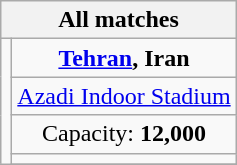<table class="wikitable" style="text-align:center;">
<tr>
<th colspan=2>All matches</th>
</tr>
<tr>
<td rowspan="5"></td>
<td> <strong><a href='#'>Tehran</a>, Iran</strong></td>
</tr>
<tr>
<td><a href='#'>Azadi Indoor Stadium</a></td>
</tr>
<tr>
<td>Capacity: <strong>12,000</strong></td>
</tr>
<tr>
<td></td>
</tr>
<tr>
</tr>
</table>
